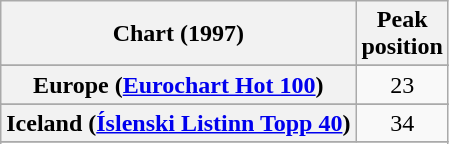<table class="wikitable sortable plainrowheaders" style="text-align:center">
<tr>
<th>Chart (1997)</th>
<th>Peak<br>position</th>
</tr>
<tr>
</tr>
<tr>
<th scope="row">Europe (<a href='#'>Eurochart Hot 100</a>)</th>
<td>23</td>
</tr>
<tr>
</tr>
<tr>
<th scope="row">Iceland (<a href='#'>Íslenski Listinn Topp 40</a>)</th>
<td>34</td>
</tr>
<tr>
</tr>
<tr>
</tr>
</table>
